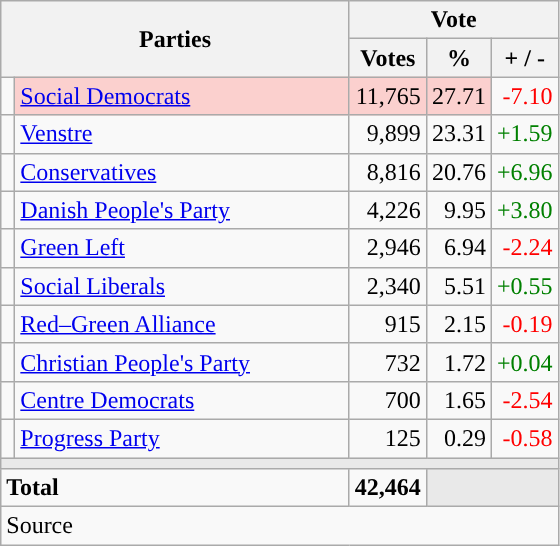<table class="wikitable" style="text-align:right;">
<tr>
<th style="text-align:centre;" rowspan="2" colspan="2" width="225">Parties</th>
<th colspan="3">Vote</th>
</tr>
<tr>
<th width="15">Votes</th>
<th width="15">%</th>
<th width="15">+ / -</th>
</tr>
<tr>
<td width="2" style="color:inherit;background:"></td>
<td bgcolor=#fbd0ce  align="left"><a href='#'>Social Democrats</a></td>
<td bgcolor=#fbd0ce>11,765</td>
<td bgcolor=#fbd0ce>27.71</td>
<td style=color:red;>-7.10</td>
</tr>
<tr>
<td width="2" style="color:inherit;background:"></td>
<td align="left"><a href='#'>Venstre</a></td>
<td>9,899</td>
<td>23.31</td>
<td style=color:green;>+1.59</td>
</tr>
<tr>
<td width="2" style="color:inherit;background:"></td>
<td align="left"><a href='#'>Conservatives</a></td>
<td>8,816</td>
<td>20.76</td>
<td style=color:green;>+6.96</td>
</tr>
<tr>
<td width="2" style="color:inherit;background:"></td>
<td align="left"><a href='#'>Danish People's Party</a></td>
<td>4,226</td>
<td>9.95</td>
<td style=color:green;>+3.80</td>
</tr>
<tr>
<td width="2" style="color:inherit;background:"></td>
<td align="left"><a href='#'>Green Left</a></td>
<td>2,946</td>
<td>6.94</td>
<td style=color:red;>-2.24</td>
</tr>
<tr>
<td width="2" style="color:inherit;background:"></td>
<td align="left"><a href='#'>Social Liberals</a></td>
<td>2,340</td>
<td>5.51</td>
<td style=color:green;>+0.55</td>
</tr>
<tr>
<td width="2" style="color:inherit;background:"></td>
<td align="left"><a href='#'>Red–Green Alliance</a></td>
<td>915</td>
<td>2.15</td>
<td style=color:red;>-0.19</td>
</tr>
<tr>
<td width="2" style="color:inherit;background:"></td>
<td align="left"><a href='#'>Christian People's Party</a></td>
<td>732</td>
<td>1.72</td>
<td style=color:green;>+0.04</td>
</tr>
<tr>
<td width="2" style="color:inherit;background:"></td>
<td align="left"><a href='#'>Centre Democrats</a></td>
<td>700</td>
<td>1.65</td>
<td style=color:red;>-2.54</td>
</tr>
<tr>
<td width="2" style="color:inherit;background:"></td>
<td align="left"><a href='#'>Progress Party</a></td>
<td>125</td>
<td>0.29</td>
<td style=color:red;>-0.58</td>
</tr>
<tr>
<td colspan="7" bgcolor="#E9E9E9"></td>
</tr>
<tr>
<td align="left" colspan="2"><strong>Total</strong></td>
<td><strong>42,464</strong></td>
<td bgcolor="#E9E9E9" colspan="2"></td>
</tr>
<tr>
<td align="left" colspan="6">Source</td>
</tr>
</table>
